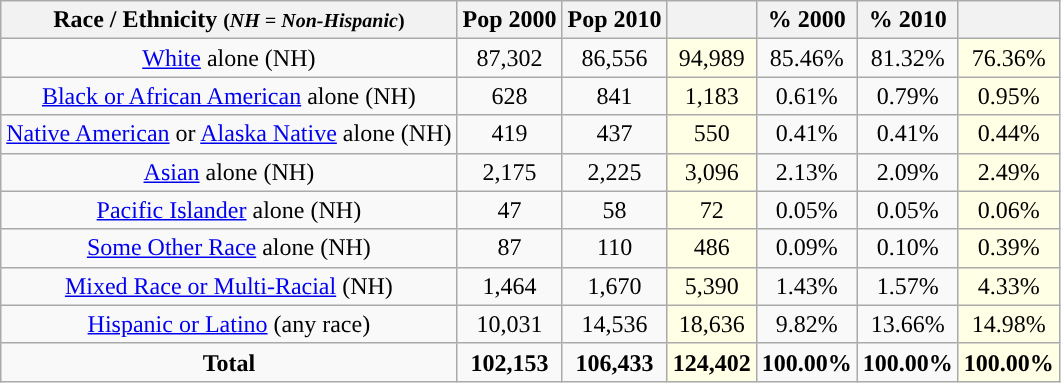<table class="wikitable" style="text-align:center;">
<tr>
<th>Race / Ethnicity <small>(<em>NH = Non-Hispanic</em>)</small></th>
<th>Pop 2000</th>
<th>Pop 2010</th>
<th></th>
<th>% 2000</th>
<th>% 2010</th>
<th></th>
</tr>
<tr>
<td><a href='#'>White</a> alone (NH)</td>
<td>87,302</td>
<td>86,556</td>
<td style='background: #ffffe6;'>94,989</td>
<td>85.46%</td>
<td>81.32%</td>
<td style='background: #ffffe6;'>76.36%</td>
</tr>
<tr>
<td><a href='#'>Black or African American</a> alone (NH)</td>
<td>628</td>
<td>841</td>
<td style='background: #ffffe6;'>1,183</td>
<td>0.61%</td>
<td>0.79%</td>
<td style='background: #ffffe6;'>0.95%</td>
</tr>
<tr>
<td><a href='#'>Native American</a> or <a href='#'>Alaska Native</a> alone (NH)</td>
<td>419</td>
<td>437</td>
<td style='background: #ffffe6;'>550</td>
<td>0.41%</td>
<td>0.41%</td>
<td style='background: #ffffe6;'>0.44%</td>
</tr>
<tr>
<td><a href='#'>Asian</a> alone (NH)</td>
<td>2,175</td>
<td>2,225</td>
<td style='background: #ffffe6;'>3,096</td>
<td>2.13%</td>
<td>2.09%</td>
<td style='background: #ffffe6;'>2.49%</td>
</tr>
<tr>
<td><a href='#'>Pacific Islander</a> alone (NH)</td>
<td>47</td>
<td>58</td>
<td style='background: #ffffe6;'>72</td>
<td>0.05%</td>
<td>0.05%</td>
<td style='background: #ffffe6;'>0.06%</td>
</tr>
<tr>
<td><a href='#'>Some Other Race</a> alone (NH)</td>
<td>87</td>
<td>110</td>
<td style='background: #ffffe6;'>486</td>
<td>0.09%</td>
<td>0.10%</td>
<td style='background: #ffffe6;'>0.39%</td>
</tr>
<tr>
<td><a href='#'>Mixed Race or Multi-Racial</a> (NH)</td>
<td>1,464</td>
<td>1,670</td>
<td style='background: #ffffe6;'>5,390</td>
<td>1.43%</td>
<td>1.57%</td>
<td style='background: #ffffe6;'>4.33%</td>
</tr>
<tr>
<td><a href='#'>Hispanic or Latino</a> (any race)</td>
<td>10,031</td>
<td>14,536</td>
<td style='background: #ffffe6;'>18,636</td>
<td>9.82%</td>
<td>13.66%</td>
<td style='background: #ffffe6;'>14.98%</td>
</tr>
<tr>
<td><strong>Total</strong></td>
<td><strong>102,153</strong></td>
<td><strong>106,433</strong></td>
<td style='background: #ffffe6;'><strong>124,402</strong></td>
<td><strong>100.00%</strong></td>
<td><strong>100.00%</strong></td>
<td style='background: #ffffe6;'><strong>100.00%</strong></td>
</tr>
</table>
